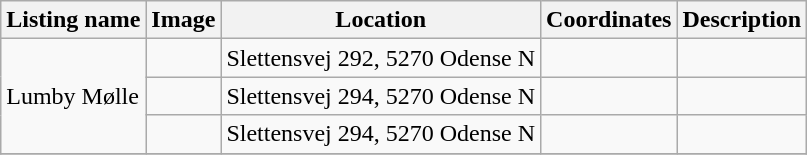<table class="wikitable sortable">
<tr>
<th>Listing name</th>
<th>Image</th>
<th>Location</th>
<th>Coordinates</th>
<th>Description</th>
</tr>
<tr>
<td rowspan="3">Lumby Mølle</td>
<td></td>
<td>Slettensvej 292, 5270 Odense N</td>
<td></td>
<td></td>
</tr>
<tr>
<td></td>
<td>Slettensvej 294, 5270 Odense N</td>
<td></td>
<td></td>
</tr>
<tr>
<td></td>
<td>Slettensvej 294, 5270 Odense N</td>
<td></td>
<td></td>
</tr>
<tr>
</tr>
</table>
